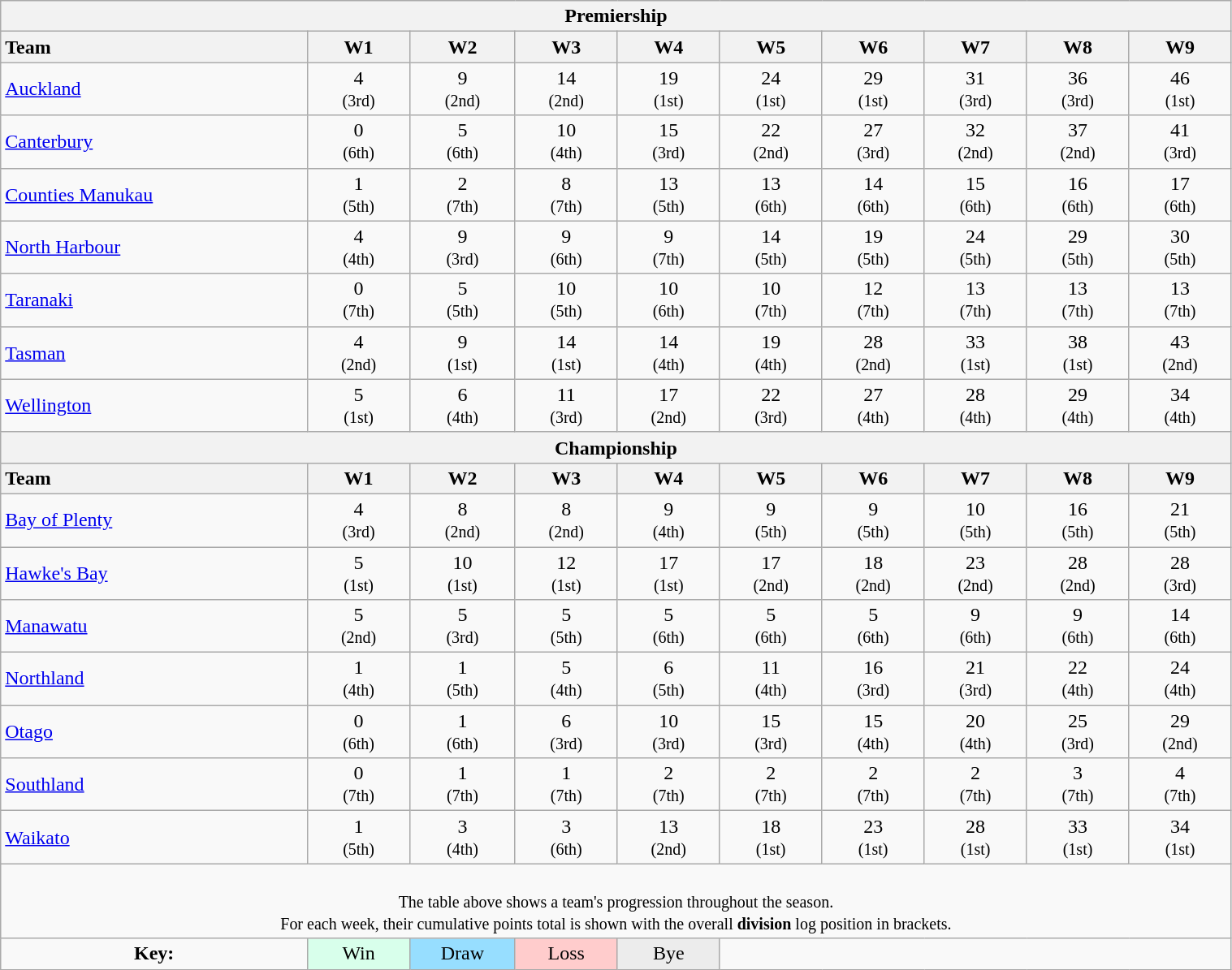<table class="wikitable" style="text-align:center;width:80%">
<tr>
<th colspan=100%>Premiership</th>
</tr>
<tr>
<th style="text-align:left;width:12%">Team</th>
<th style="width:4%">W1</th>
<th style="width:4%">W2</th>
<th style="width:4%">W3</th>
<th style="width:4%">W4</th>
<th style="width:4%">W5</th>
<th style="width:4%">W6</th>
<th style="width:4%">W7</th>
<th style="width:4%">W8</th>
<th style="width:4%">W9</th>
</tr>
<tr>
<td style="text-align:left"><a href='#'>Auckland</a></td>
<td>4 <br><small>(3rd)</small></td>
<td>9 <br><small>(2nd)</small></td>
<td>14 <br><small>(2nd)</small></td>
<td>19 <br><small>(1st)</small></td>
<td>24 <br><small>(1st)</small></td>
<td>29 <br><small>(1st)</small></td>
<td>31 <br><small>(3rd)</small></td>
<td>36 <br><small>(3rd)</small></td>
<td>46 <br><small>(1st)</small></td>
</tr>
<tr>
<td style="text-align:left"><a href='#'>Canterbury</a></td>
<td>0 <br><small>(6th)</small></td>
<td>5 <br><small>(6th)</small></td>
<td>10 <br><small>(4th)</small></td>
<td>15 <br><small>(3rd)</small></td>
<td>22 <br><small>(2nd)</small></td>
<td>27 <br><small>(3rd)</small></td>
<td>32 <br><small>(2nd)</small></td>
<td>37 <br><small>(2nd)</small></td>
<td>41 <br><small>(3rd)</small></td>
</tr>
<tr>
<td style="text-align:left"><a href='#'>Counties Manukau</a></td>
<td>1 <br><small>(5th)</small></td>
<td>2 <br><small>(7th)</small></td>
<td>8 <br><small>(7th)</small></td>
<td>13 <br><small>(5th)</small></td>
<td>13 <br><small>(6th)</small></td>
<td>14 <br><small>(6th)</small></td>
<td>15 <br><small>(6th)</small></td>
<td>16 <br><small>(6th)</small></td>
<td>17 <br><small>(6th)</small></td>
</tr>
<tr>
<td style="text-align:left"><a href='#'>North Harbour</a></td>
<td>4 <br><small>(4th)</small></td>
<td>9 <br><small>(3rd)</small></td>
<td>9 <br><small>(6th)</small></td>
<td>9 <br><small>(7th)</small></td>
<td>14 <br><small>(5th)</small></td>
<td>19 <br><small>(5th)</small></td>
<td>24 <br><small>(5th)</small></td>
<td>29 <br><small>(5th)</small></td>
<td>30 <br><small>(5th)</small></td>
</tr>
<tr>
<td style="text-align:left"><a href='#'>Taranaki</a></td>
<td>0 <br><small>(7th)</small></td>
<td>5 <br><small>(5th)</small></td>
<td>10 <br><small>(5th)</small></td>
<td>10 <br><small>(6th)</small></td>
<td>10 <br><small>(7th)</small></td>
<td>12 <br><small>(7th)</small></td>
<td>13 <br><small>(7th)</small></td>
<td>13 <br><small>(7th)</small></td>
<td>13 <br><small>(7th)</small></td>
</tr>
<tr>
<td style="text-align:left"><a href='#'>Tasman</a></td>
<td>4 <br><small>(2nd)</small></td>
<td>9 <br><small>(1st)</small></td>
<td>14 <br><small>(1st)</small></td>
<td>14 <br><small>(4th)</small></td>
<td>19 <br><small>(4th)</small></td>
<td>28 <br><small>(2nd)</small></td>
<td>33 <br><small>(1st)</small></td>
<td>38 <br><small>(1st)</small></td>
<td>43 <br><small>(2nd)</small></td>
</tr>
<tr>
<td style="text-align:left"><a href='#'>Wellington</a></td>
<td>5 <br><small>(1st)</small></td>
<td>6 <br><small>(4th)</small></td>
<td>11 <br><small>(3rd)</small></td>
<td>17 <br><small>(2nd)</small></td>
<td>22 <br><small>(3rd)</small></td>
<td>27 <br><small>(4th)</small></td>
<td>28 <br><small>(4th)</small></td>
<td>29 <br><small>(4th)</small></td>
<td>34 <br><small>(4th)</small></td>
</tr>
<tr>
<th colspan=100%>Championship</th>
</tr>
<tr>
<th style="text-align:left;width:12%">Team</th>
<th style="width:4%">W1</th>
<th style="width:4%">W2</th>
<th style="width:4%">W3</th>
<th style="width:4%">W4</th>
<th style="width:4%">W5</th>
<th style="width:4%">W6</th>
<th style="width:4%">W7</th>
<th style="width:4%">W8</th>
<th style="width:4%">W9</th>
</tr>
<tr>
<td style="text-align:left"><a href='#'>Bay of Plenty</a></td>
<td>4 <br><small>(3rd)</small></td>
<td>8 <br><small>(2nd)</small></td>
<td>8 <br><small>(2nd)</small></td>
<td>9 <br><small>(4th)</small></td>
<td>9 <br><small>(5th)</small></td>
<td>9 <br><small>(5th)</small></td>
<td>10 <br><small>(5th)</small></td>
<td>16 <br><small>(5th)</small></td>
<td>21 <br><small>(5th)</small></td>
</tr>
<tr>
<td style="text-align:left"><a href='#'>Hawke's Bay</a></td>
<td>5 <br><small>(1st)</small></td>
<td>10 <br><small>(1st)</small></td>
<td>12 <br><small>(1st)</small></td>
<td>17 <br><small>(1st)</small></td>
<td>17 <br><small>(2nd)</small></td>
<td>18 <br><small>(2nd)</small></td>
<td>23 <br><small>(2nd)</small></td>
<td>28 <br><small>(2nd)</small></td>
<td>28 <br><small>(3rd)</small></td>
</tr>
<tr>
<td style="text-align:left"><a href='#'>Manawatu</a></td>
<td>5 <br><small>(2nd)</small></td>
<td>5 <br><small>(3rd)</small></td>
<td>5 <br><small>(5th)</small></td>
<td>5 <br><small>(6th)</small></td>
<td>5 <br><small>(6th)</small></td>
<td>5 <br><small>(6th)</small></td>
<td>9 <br><small>(6th)</small></td>
<td>9 <br><small>(6th)</small></td>
<td>14 <br><small>(6th)</small></td>
</tr>
<tr>
<td style="text-align:left"><a href='#'>Northland</a></td>
<td>1 <br><small>(4th)</small></td>
<td>1 <br><small>(5th)</small></td>
<td>5 <br><small>(4th)</small></td>
<td>6 <br><small>(5th)</small></td>
<td>11 <br><small>(4th)</small></td>
<td>16 <br><small>(3rd)</small></td>
<td>21 <br><small>(3rd)</small></td>
<td>22 <br><small>(4th)</small></td>
<td>24 <br><small>(4th)</small></td>
</tr>
<tr>
<td style="text-align:left"><a href='#'>Otago</a></td>
<td>0 <br><small>(6th)</small></td>
<td>1 <br><small>(6th)</small></td>
<td>6 <br><small>(3rd)</small></td>
<td>10 <br><small>(3rd)</small></td>
<td>15 <br><small>(3rd)</small></td>
<td>15 <br><small>(4th)</small></td>
<td>20 <br><small>(4th)</small></td>
<td>25 <br><small>(3rd)</small></td>
<td>29 <br><small>(2nd)</small></td>
</tr>
<tr>
<td style="text-align:left"><a href='#'>Southland</a></td>
<td>0 <br><small>(7th)</small></td>
<td>1 <br><small>(7th)</small></td>
<td>1 <br><small>(7th)</small></td>
<td>2 <br><small>(7th)</small></td>
<td>2 <br><small>(7th)</small></td>
<td>2 <br><small>(7th)</small></td>
<td>2 <br><small>(7th)</small></td>
<td>3 <br><small>(7th)</small></td>
<td>4 <br><small>(7th)</small></td>
</tr>
<tr>
<td style="text-align:left"><a href='#'>Waikato</a></td>
<td>1 <br><small>(5th)</small></td>
<td>3 <br><small>(4th)</small></td>
<td>3 <br><small>(6th)</small></td>
<td>13 <br><small>(2nd)</small></td>
<td>18 <br><small>(1st)</small></td>
<td>23 <br><small>(1st)</small></td>
<td>28 <br><small>(1st)</small></td>
<td>33 <br><small>(1st)</small></td>
<td>34 <br><small>(1st)</small></td>
</tr>
<tr>
<td colspan="100%" style="text-align:center"><br><small>The table above shows a team's progression throughout the season.<br>For each week, their cumulative points total is shown with the overall <strong>division</strong> log position in brackets.<br></small></td>
</tr>
<tr>
<td><strong>Key:</strong></td>
<td style="background:#D8FFEB">Win</td>
<td style="background:#97DEFF">Draw</td>
<td style="background:#FFCCCC">Loss</td>
<td style="background:#ECECEC">Bye</td>
<td colspan=16></td>
</tr>
</table>
